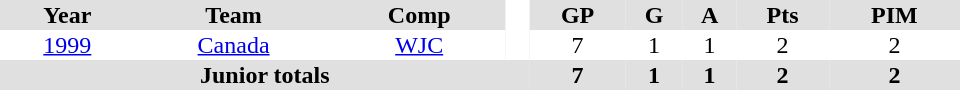<table border="0" cellpadding="1" cellspacing="0" style="text-align:center; width:40em">
<tr bgcolor="#e0e0e0">
<th>Year</th>
<th>Team</th>
<th>Comp</th>
<th rowspan="99" bgcolor="#ffffff"> </th>
<th>GP</th>
<th>G</th>
<th>A</th>
<th>Pts</th>
<th>PIM</th>
</tr>
<tr>
<td><a href='#'>1999</a></td>
<td><a href='#'>Canada</a></td>
<td><a href='#'>WJC</a></td>
<td>7</td>
<td>1</td>
<td>1</td>
<td>2</td>
<td>2</td>
</tr>
<tr bgcolor="#e0e0e0">
<th colspan="4">Junior totals</th>
<th>7</th>
<th>1</th>
<th>1</th>
<th>2</th>
<th>2</th>
</tr>
</table>
